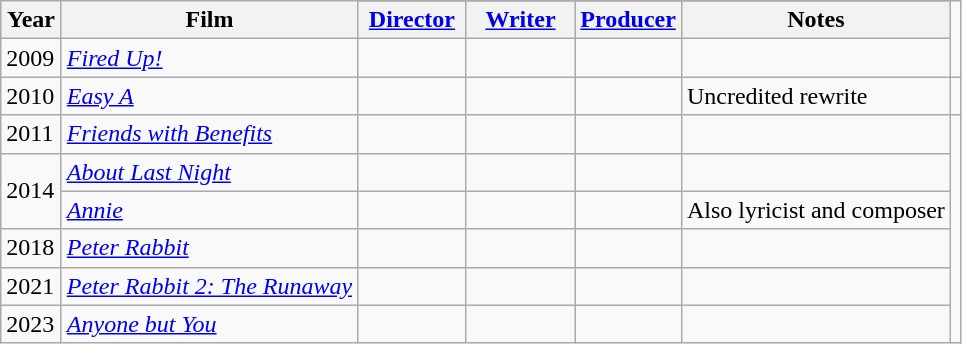<table class="wikitable plainrowheaders">
<tr>
<th rowspan="2" style="width:33px;">Year</th>
<th rowspan="2">Film</th>
</tr>
<tr>
<th width="65"><a href='#'>Director</a></th>
<th width="65"><a href='#'>Writer</a></th>
<th><a href='#'>Producer</a></th>
<th scope="col">Notes</th>
</tr>
<tr>
<td>2009</td>
<td><em><a href='#'>Fired Up!</a></em></td>
<td></td>
<td> </td>
<td></td>
<td></td>
</tr>
<tr>
<td>2010</td>
<td><em><a href='#'>Easy A</a></em></td>
<td></td>
<td></td>
<td></td>
<td>Uncredited rewrite</td>
<td></td>
</tr>
<tr>
<td>2011</td>
<td><em><a href='#'>Friends with Benefits</a></em></td>
<td></td>
<td></td>
<td></td>
<td></td>
</tr>
<tr>
<td rowspan="2">2014</td>
<td><em><a href='#'>About Last Night</a></em></td>
<td></td>
<td></td>
<td></td>
<td></td>
</tr>
<tr>
<td><em><a href='#'>Annie</a></em></td>
<td></td>
<td></td>
<td></td>
<td>Also lyricist and composer</td>
</tr>
<tr>
<td>2018</td>
<td><em><a href='#'>Peter Rabbit</a></em></td>
<td></td>
<td></td>
<td></td>
<td></td>
</tr>
<tr>
<td>2021</td>
<td><em><a href='#'>Peter Rabbit 2: The Runaway</a></em></td>
<td></td>
<td></td>
<td></td>
<td></td>
</tr>
<tr>
<td>2023</td>
<td><em><a href='#'>Anyone but You</a></em></td>
<td></td>
<td></td>
<td></td>
<td></td>
</tr>
</table>
